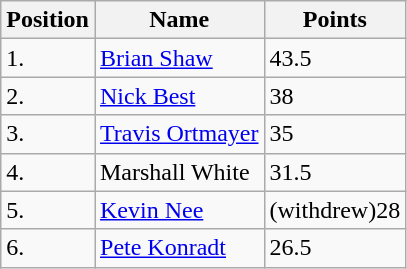<table class="wikitable">
<tr>
<th>Position</th>
<th>Name</th>
<th>Points</th>
</tr>
<tr>
<td>1.</td>
<td><a href='#'>Brian Shaw</a></td>
<td>43.5</td>
</tr>
<tr>
<td>2.</td>
<td><a href='#'>Nick Best</a></td>
<td>38</td>
</tr>
<tr>
<td>3.</td>
<td><a href='#'>Travis Ortmayer</a></td>
<td>35</td>
</tr>
<tr>
<td>4.</td>
<td>Marshall White</td>
<td>31.5</td>
</tr>
<tr>
<td>5.</td>
<td><a href='#'>Kevin Nee</a></td>
<td>(withdrew)28</td>
</tr>
<tr>
<td>6.</td>
<td><a href='#'>Pete Konradt</a></td>
<td>26.5</td>
</tr>
</table>
